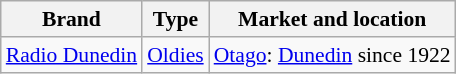<table class="wikitable" style="font-size: 90%;">
<tr>
<th>Brand</th>
<th>Type</th>
<th>Market and location</th>
</tr>
<tr>
<td><a href='#'>Radio Dunedin</a></td>
<td><a href='#'>Oldies</a></td>
<td><a href='#'>Otago</a>: <a href='#'>Dunedin</a> since 1922</td>
</tr>
</table>
